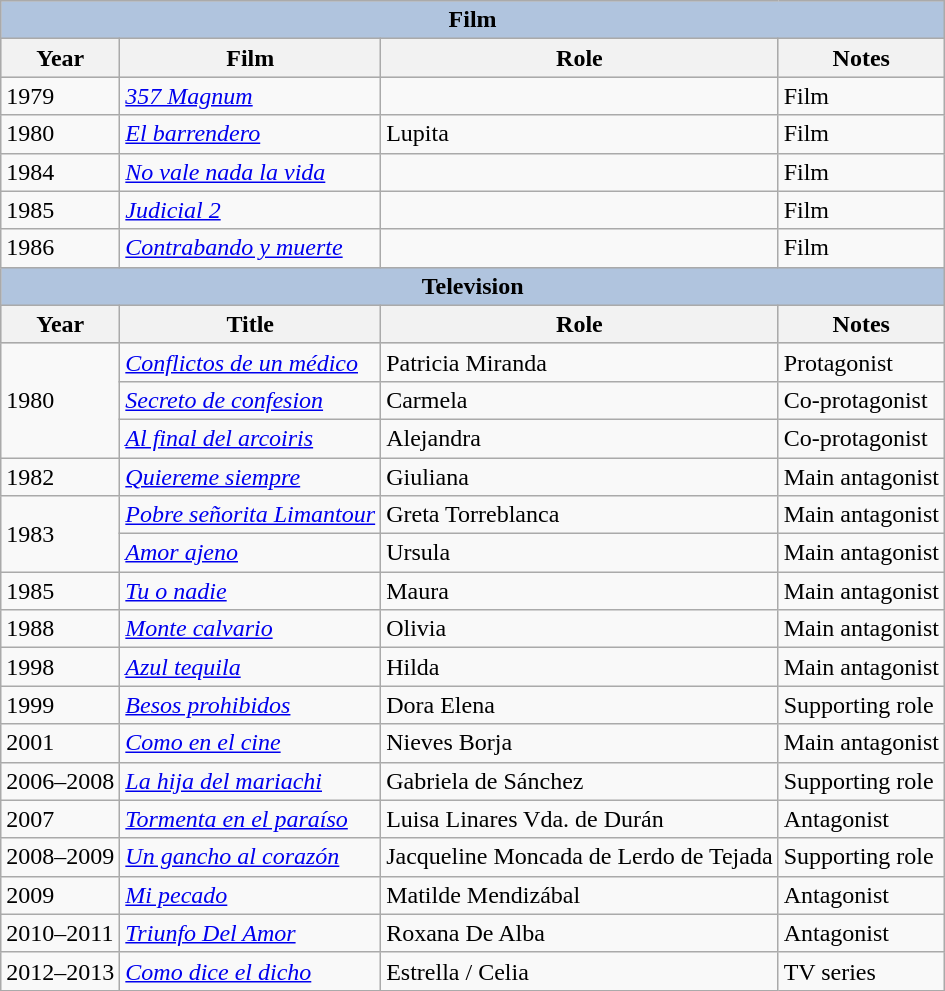<table class="wikitable">
<tr style="background:#ccc; text-align:center;">
<th colspan="4" style="background: LightSteelBlue;">Film</th>
</tr>
<tr style="background:#ccc; text-align:center;">
<th>Year</th>
<th>Film</th>
<th>Role</th>
<th>Notes</th>
</tr>
<tr>
<td>1979</td>
<td><em><a href='#'>357 Magnum</a></em></td>
<td></td>
<td>Film</td>
</tr>
<tr>
<td>1980</td>
<td><em><a href='#'>El barrendero</a></em></td>
<td>Lupita</td>
<td>Film</td>
</tr>
<tr>
<td>1984</td>
<td><em><a href='#'>No vale nada la vida</a></em></td>
<td></td>
<td>Film</td>
</tr>
<tr>
<td>1985</td>
<td><em><a href='#'>Judicial 2</a></em></td>
<td></td>
<td>Film</td>
</tr>
<tr>
<td>1986</td>
<td><em><a href='#'>Contrabando y muerte</a></em></td>
<td></td>
<td>Film</td>
</tr>
<tr style="background:#ccc; text-align:center;">
<th colspan="4" style="background: LightSteelBlue;">Television</th>
</tr>
<tr style="background:#ccc; text-align:center;">
<th>Year</th>
<th>Title</th>
<th>Role</th>
<th>Notes</th>
</tr>
<tr>
<td rowspan=3>1980</td>
<td><em><a href='#'>Conflictos de un médico</a></em></td>
<td>Patricia Miranda</td>
<td>Protagonist</td>
</tr>
<tr>
<td><em><a href='#'>Secreto de confesion</a></em></td>
<td>Carmela</td>
<td>Co-protagonist</td>
</tr>
<tr>
<td><em><a href='#'>Al final del arcoiris</a></em></td>
<td>Alejandra</td>
<td>Co-protagonist</td>
</tr>
<tr>
<td>1982</td>
<td><em><a href='#'>Quiereme siempre</a></em></td>
<td>Giuliana</td>
<td>Main antagonist</td>
</tr>
<tr>
<td rowspan=2>1983</td>
<td><em><a href='#'>Pobre señorita Limantour</a></em></td>
<td>Greta Torreblanca</td>
<td>Main antagonist</td>
</tr>
<tr>
<td><em><a href='#'>Amor ajeno</a></em></td>
<td>Ursula</td>
<td>Main antagonist</td>
</tr>
<tr>
<td>1985</td>
<td><em><a href='#'>Tu o nadie</a></em></td>
<td>Maura</td>
<td>Main antagonist</td>
</tr>
<tr>
<td>1988</td>
<td><em><a href='#'>Monte calvario</a></em></td>
<td>Olivia</td>
<td>Main antagonist</td>
</tr>
<tr>
<td>1998</td>
<td><em><a href='#'>Azul tequila</a></em></td>
<td>Hilda</td>
<td>Main antagonist</td>
</tr>
<tr>
<td>1999</td>
<td><em><a href='#'>Besos prohibidos</a></em></td>
<td>Dora Elena</td>
<td>Supporting role</td>
</tr>
<tr>
<td>2001</td>
<td><em><a href='#'>Como en el cine</a></em></td>
<td>Nieves Borja</td>
<td>Main antagonist</td>
</tr>
<tr>
<td>2006–2008</td>
<td><em><a href='#'>La hija del mariachi</a></em></td>
<td>Gabriela de Sánchez</td>
<td>Supporting role</td>
</tr>
<tr>
<td>2007</td>
<td><em><a href='#'>Tormenta en el paraíso</a></em></td>
<td>Luisa Linares Vda. de Durán</td>
<td>Antagonist</td>
</tr>
<tr>
<td>2008–2009</td>
<td><em><a href='#'>Un gancho al corazón</a></em></td>
<td>Jacqueline Moncada de Lerdo de Tejada</td>
<td>Supporting role</td>
</tr>
<tr>
<td>2009</td>
<td><em><a href='#'>Mi pecado</a></em></td>
<td>Matilde Mendizábal</td>
<td>Antagonist</td>
</tr>
<tr>
<td>2010–2011</td>
<td><em><a href='#'>Triunfo Del Amor</a></em></td>
<td>Roxana De Alba</td>
<td>Antagonist</td>
</tr>
<tr>
<td>2012–2013</td>
<td><em><a href='#'>Como dice el dicho</a></em></td>
<td>Estrella / Celia</td>
<td>TV series</td>
</tr>
</table>
